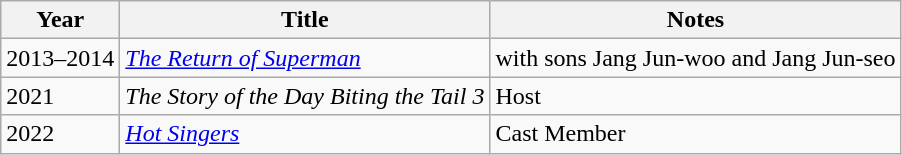<table class="wikitable sortable">
<tr>
<th scope="col">Year</th>
<th scope="col">Title</th>
<th scope="col">Notes</th>
</tr>
<tr>
<td>2013–2014</td>
<td><em><a href='#'>The Return of Superman</a></em></td>
<td>with sons Jang Jun-woo and Jang Jun-seo</td>
</tr>
<tr>
<td>2021</td>
<td><em>The Story of the Day Biting the Tail 3</em></td>
<td>Host</td>
</tr>
<tr>
<td>2022</td>
<td><em><a href='#'>Hot Singers</a></em></td>
<td>Cast Member</td>
</tr>
</table>
